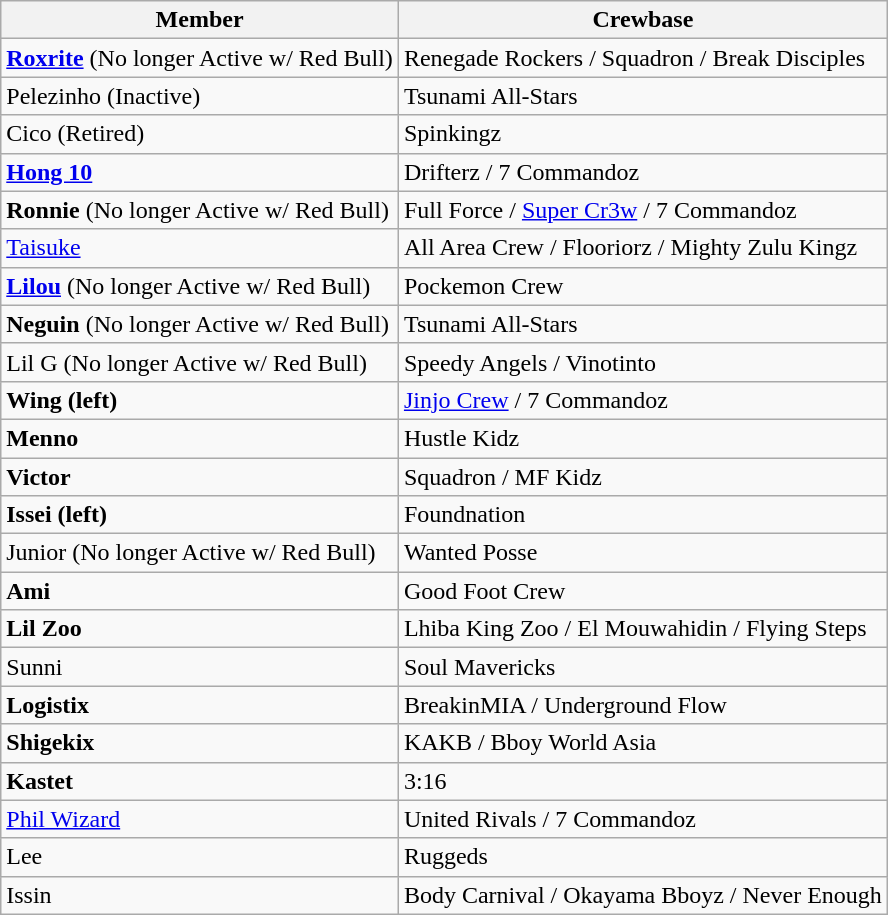<table class="wikitable">
<tr>
<th>Member</th>
<th>Crewbase</th>
</tr>
<tr>
<td> <strong><a href='#'>Roxrite</a></strong> (No longer Active w/ Red Bull)</td>
<td>Renegade Rockers / Squadron / Break Disciples</td>
</tr>
<tr>
<td> Pelezinho (Inactive)</td>
<td>Tsunami All-Stars</td>
</tr>
<tr>
<td> Cico (Retired)</td>
<td>Spinkingz</td>
</tr>
<tr>
<td> <strong><a href='#'>Hong 10</a></strong></td>
<td>Drifterz / 7 Commandoz</td>
</tr>
<tr>
<td> <strong>Ronnie</strong> (No longer Active w/ Red Bull)</td>
<td>Full Force / <a href='#'>Super Cr3w</a> / 7 Commandoz</td>
</tr>
<tr>
<td> <a href='#'>Taisuke</a></td>
<td>All Area Crew / Flooriorz / Mighty Zulu Kingz</td>
</tr>
<tr>
<td> <strong><a href='#'>Lilou</a></strong> (No longer Active w/ Red Bull)</td>
<td>Pockemon Crew</td>
</tr>
<tr>
<td> <strong>Neguin</strong> (No longer Active w/ Red Bull)</td>
<td>Tsunami All-Stars</td>
</tr>
<tr>
<td> Lil G (No longer Active w/ Red Bull)</td>
<td>Speedy Angels / Vinotinto</td>
</tr>
<tr>
<td> <strong>Wing (left)</strong></td>
<td><a href='#'>Jinjo Crew</a> / 7 Commandoz</td>
</tr>
<tr>
<td> <strong>Menno</strong></td>
<td>Hustle Kidz</td>
</tr>
<tr>
<td> <strong>Victor</strong></td>
<td>Squadron / MF Kidz</td>
</tr>
<tr>
<td> <strong>Issei (left)</strong></td>
<td>Foundnation</td>
</tr>
<tr>
<td> Junior (No longer Active w/ Red Bull)</td>
<td>Wanted Posse</td>
</tr>
<tr>
<td> <strong>Ami</strong></td>
<td>Good Foot Crew</td>
</tr>
<tr>
<td> <strong>Lil Zoo</strong></td>
<td>Lhiba King Zoo / El Mouwahidin / Flying Steps</td>
</tr>
<tr>
<td> Sunni</td>
<td>Soul Mavericks</td>
</tr>
<tr>
<td> <strong>Logistix</strong></td>
<td>BreakinMIA / Underground Flow</td>
</tr>
<tr>
<td> <strong>Shigekix</strong></td>
<td>KAKB / Bboy World Asia</td>
</tr>
<tr>
<td> <strong>Kastet</strong></td>
<td>3:16</td>
</tr>
<tr>
<td> <a href='#'>Phil Wizard</a></td>
<td>United Rivals / 7 Commandoz</td>
</tr>
<tr>
<td> Lee</td>
<td>Ruggeds</td>
</tr>
<tr>
<td> Issin</td>
<td>Body Carnival / Okayama Bboyz / Never Enough</td>
</tr>
</table>
